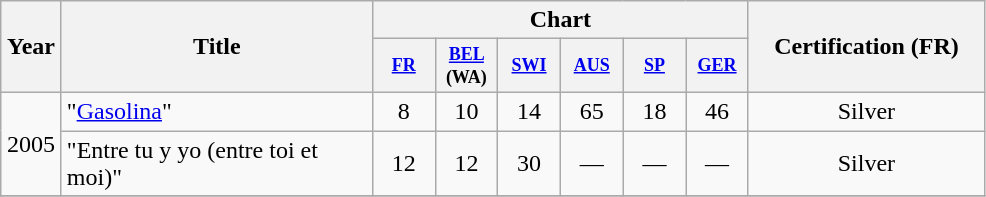<table class="wikitable">
<tr>
<th rowspan="2" width="33">Year</th>
<th rowspan="2" width="200">Title</th>
<th colspan="6">Chart</th>
<th rowspan="2" width="150">Certification (FR)</th>
</tr>
<tr>
<th style="width:3em;font-size:75%"><a href='#'>FR</a></th>
<th style="width:3em;font-size:75%"><a href='#'>BEL</a> (WA)</th>
<th style="width:3em;font-size:75%"><a href='#'>SWI</a></th>
<th style="width:3em;font-size:75%"><a href='#'>AUS</a></th>
<th style="width:3em;font-size:75%"><a href='#'>SP</a></th>
<th style="width:3em;font-size:75%"><a href='#'>GER</a></th>
</tr>
<tr>
<td align="center" rowspan="2">2005</td>
<td>"<a href='#'>Gasolina</a>"</td>
<td align="center">8</td>
<td align="center">10</td>
<td align="center">14</td>
<td align="center">65</td>
<td align="center">18</td>
<td align="center">46</td>
<td align="center">Silver</td>
</tr>
<tr>
<td>"Entre tu y yo (entre toi et moi)"</td>
<td align="center">12</td>
<td align="center">12</td>
<td align="center">30</td>
<td align="center">—</td>
<td align="center">—</td>
<td align="center">—</td>
<td align="center">Silver</td>
</tr>
<tr>
</tr>
</table>
